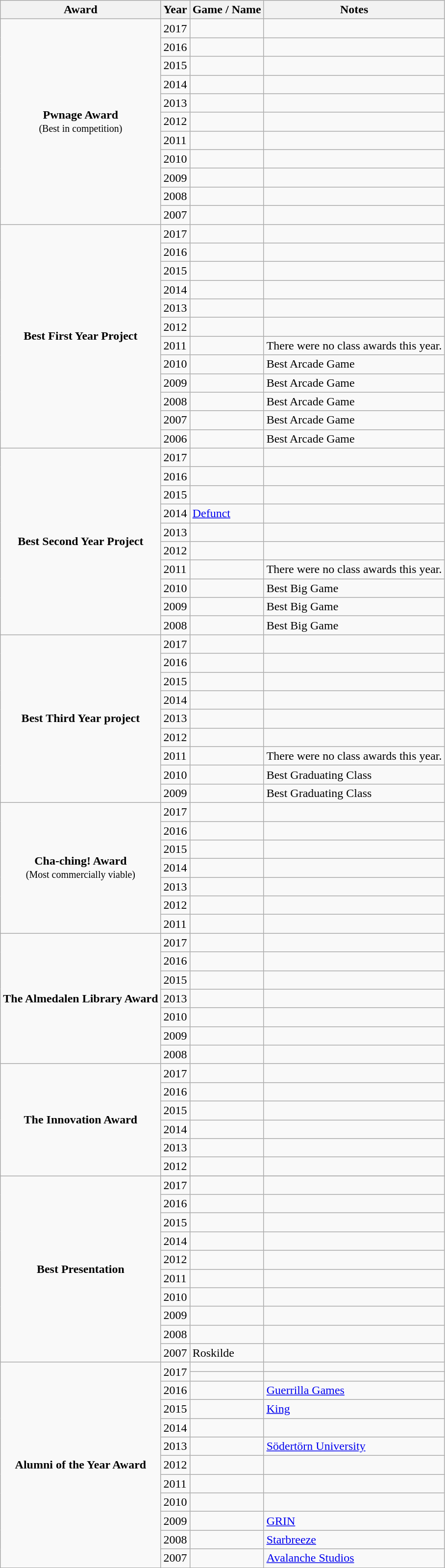<table class="wikitable">
<tr>
<th>Award</th>
<th>Year</th>
<th>Game / Name</th>
<th>Notes</th>
</tr>
<tr>
<td rowspan="11" style="text-align:center"><strong>Pwnage Award</strong><br><small>(Best in competition)</small></td>
<td>2017</td>
<td></td>
<td></td>
</tr>
<tr>
<td style="text-align:center">2016</td>
<td></td>
<td></td>
</tr>
<tr>
<td style="text-align:center">2015</td>
<td> </td>
<td></td>
</tr>
<tr>
<td style="text-align:center">2014</td>
<td></td>
<td></td>
</tr>
<tr>
<td style="text-align:center">2013</td>
<td></td>
<td></td>
</tr>
<tr>
<td>2012</td>
<td></td>
<td></td>
</tr>
<tr>
<td>2011</td>
<td></td>
<td></td>
</tr>
<tr>
<td style="text-align:center">2010</td>
<td></td>
<td></td>
</tr>
<tr>
<td style="text-align:center">2009</td>
<td></td>
<td></td>
</tr>
<tr>
<td style="text-align:center">2008</td>
<td></td>
<td></td>
</tr>
<tr>
<td style="text-align:center">2007</td>
<td></td>
<td></td>
</tr>
<tr>
<td rowspan="12" style="text-align:center"><strong>Best First Year Project</strong></td>
<td>2017</td>
<td></td>
</tr>
<tr>
<td style="text-align:center">2016</td>
<td></td>
<td></td>
</tr>
<tr>
<td style="text-align:center">2015</td>
<td></td>
<td></td>
</tr>
<tr>
<td style="text-align:center">2014</td>
<td></td>
<td></td>
</tr>
<tr>
<td style="text-align:center">2013</td>
<td></td>
<td></td>
</tr>
<tr>
<td style="text-align:center">2012</td>
<td></td>
<td></td>
</tr>
<tr>
<td>2011</td>
<td></td>
<td>There were no class awards this year.</td>
</tr>
<tr>
<td style="text-align:center">2010</td>
<td></td>
<td>Best Arcade Game</td>
</tr>
<tr>
<td style="text-align:center">2009</td>
<td></td>
<td>Best Arcade Game</td>
</tr>
<tr>
<td style="text-align:center">2008</td>
<td></td>
<td>Best Arcade Game</td>
</tr>
<tr>
<td style="text-align:center">2007</td>
<td></td>
<td>Best Arcade Game</td>
</tr>
<tr>
<td style="text-align:center">2006</td>
<td></td>
<td>Best Arcade Game</td>
</tr>
<tr>
<td rowspan="10" style="text-align:center"><strong>Best Second Year Project</strong></td>
<td>2017</td>
<td></td>
</tr>
<tr>
<td style="text-align:center">2016</td>
<td></td>
<td></td>
</tr>
<tr>
<td style="text-align:center">2015</td>
<td></td>
<td></td>
</tr>
<tr>
<td style="text-align:center">2014</td>
<td><a href='#'>Defunct</a></td>
<td></td>
</tr>
<tr>
<td style="text-align:center">2013</td>
<td></td>
<td></td>
</tr>
<tr>
<td>2012</td>
<td></td>
<td></td>
</tr>
<tr>
<td>2011</td>
<td></td>
<td>There were no class awards this year.</td>
</tr>
<tr>
<td style="text-align:center">2010</td>
<td></td>
<td>Best Big Game</td>
</tr>
<tr>
<td style="text-align:center">2009</td>
<td></td>
<td>Best Big Game</td>
</tr>
<tr>
<td style="text-align:center">2008</td>
<td></td>
<td>Best Big Game</td>
</tr>
<tr>
<td rowspan="9" style="text-align:center"><strong>Best Third Year</strong> <strong>project</strong></td>
<td>2017</td>
<td></td>
</tr>
<tr>
<td>2016</td>
<td></td>
<td></td>
</tr>
<tr>
<td style="text-align:center">2015</td>
<td></td>
<td></td>
</tr>
<tr>
<td style="text-align:center">2014</td>
<td></td>
<td></td>
</tr>
<tr>
<td style="text-align:center">2013</td>
<td></td>
<td></td>
</tr>
<tr>
<td>2012</td>
<td></td>
<td></td>
</tr>
<tr>
<td>2011</td>
<td></td>
<td>There were no class awards this year.</td>
</tr>
<tr>
<td style="text-align:center">2010</td>
<td></td>
<td>Best Graduating Class</td>
</tr>
<tr>
<td style="text-align:center">2009</td>
<td></td>
<td>Best Graduating Class</td>
</tr>
<tr>
<td rowspan="7" style="text-align:center"><strong>Cha-ching! Award</strong><br><small>(Most commercially viable)</small></td>
<td>2017</td>
<td></td>
</tr>
<tr>
<td style="text-align:center">2016</td>
<td></td>
<td></td>
</tr>
<tr>
<td style="text-align:center">2015</td>
<td></td>
<td></td>
</tr>
<tr>
<td style="text-align:center">2014</td>
<td></td>
<td></td>
</tr>
<tr>
<td>2013</td>
<td></td>
<td></td>
</tr>
<tr>
<td>2012</td>
<td></td>
<td></td>
</tr>
<tr>
<td>2011</td>
<td></td>
<td></td>
</tr>
<tr>
<td rowspan="7" style="text-align:center"><strong>The Almedalen Library Award</strong></td>
<td>2017</td>
<td></td>
</tr>
<tr>
<td style="text-align:center">2016</td>
<td></td>
<td></td>
</tr>
<tr>
<td style="text-align:center">2015</td>
<td></td>
<td></td>
</tr>
<tr>
<td style="text-align:center">2013</td>
<td></td>
<td></td>
</tr>
<tr>
<td style="text-align:center">2010</td>
<td></td>
<td></td>
</tr>
<tr>
<td style="text-align:center">2009</td>
<td></td>
<td></td>
</tr>
<tr>
<td style="text-align:center">2008</td>
<td></td>
<td></td>
</tr>
<tr>
<td rowspan="6" style="text-align:center"><strong>The Innovation Award</strong></td>
<td>2017</td>
<td></td>
</tr>
<tr>
<td style="text-align:center">2016</td>
<td></td>
<td></td>
</tr>
<tr>
<td style="text-align:center">2015</td>
<td></td>
<td></td>
</tr>
<tr>
<td style="text-align:center">2014</td>
<td></td>
<td></td>
</tr>
<tr>
<td>2013</td>
<td></td>
<td></td>
</tr>
<tr>
<td style="text-align:center">2012</td>
<td></td>
<td></td>
</tr>
<tr>
<td rowspan="11" style="text-align:center"><strong>Best Presentation</strong></td>
</tr>
<tr>
<td>2017</td>
<td></td>
<td></td>
</tr>
<tr>
<td style="text-align:center">2016</td>
<td></td>
<td></td>
</tr>
<tr>
<td style="text-align:center">2015</td>
<td></td>
<td></td>
</tr>
<tr>
<td style="text-align:center">2014</td>
<td></td>
<td></td>
</tr>
<tr>
<td>2012</td>
<td></td>
<td></td>
</tr>
<tr>
<td>2011</td>
<td></td>
<td></td>
</tr>
<tr>
<td style="text-align:center">2010</td>
<td></td>
<td></td>
</tr>
<tr>
<td style="text-align:center">2009</td>
<td></td>
<td></td>
</tr>
<tr>
<td style="text-align:center">2008</td>
<td></td>
<td></td>
</tr>
<tr>
<td style="text-align:center">2007</td>
<td>Roskilde</td>
<td></td>
</tr>
<tr>
<td rowspan="12" style="text-align:center"><strong>Alumni of the Year Award</strong></td>
<td rowspan="2">2017</td>
<td></td>
<td> </td>
</tr>
<tr>
<td></td>
<td> </td>
</tr>
<tr>
<td style="text-align:center">2016</td>
<td></td>
<td><a href='#'>Guerrilla Games</a></td>
</tr>
<tr>
<td style="text-align:center">2015</td>
<td></td>
<td><a href='#'>King</a></td>
</tr>
<tr>
<td style="text-align:center">2014</td>
<td></td>
<td></td>
</tr>
<tr>
<td style="text-align:center">2013</td>
<td></td>
<td><a href='#'>Södertörn University</a></td>
</tr>
<tr>
<td>2012</td>
<td></td>
<td></td>
</tr>
<tr>
<td>2011</td>
<td></td>
<td></td>
</tr>
<tr>
<td>2010</td>
<td></td>
<td></td>
</tr>
<tr>
<td style="text-align:center">2009</td>
<td></td>
<td><a href='#'>GRIN</a></td>
</tr>
<tr>
<td style="text-align:center">2008</td>
<td></td>
<td><a href='#'>Starbreeze</a></td>
</tr>
<tr>
<td style="text-align:center">2007</td>
<td></td>
<td><a href='#'>Avalanche Studios</a></td>
</tr>
<tr>
</tr>
</table>
